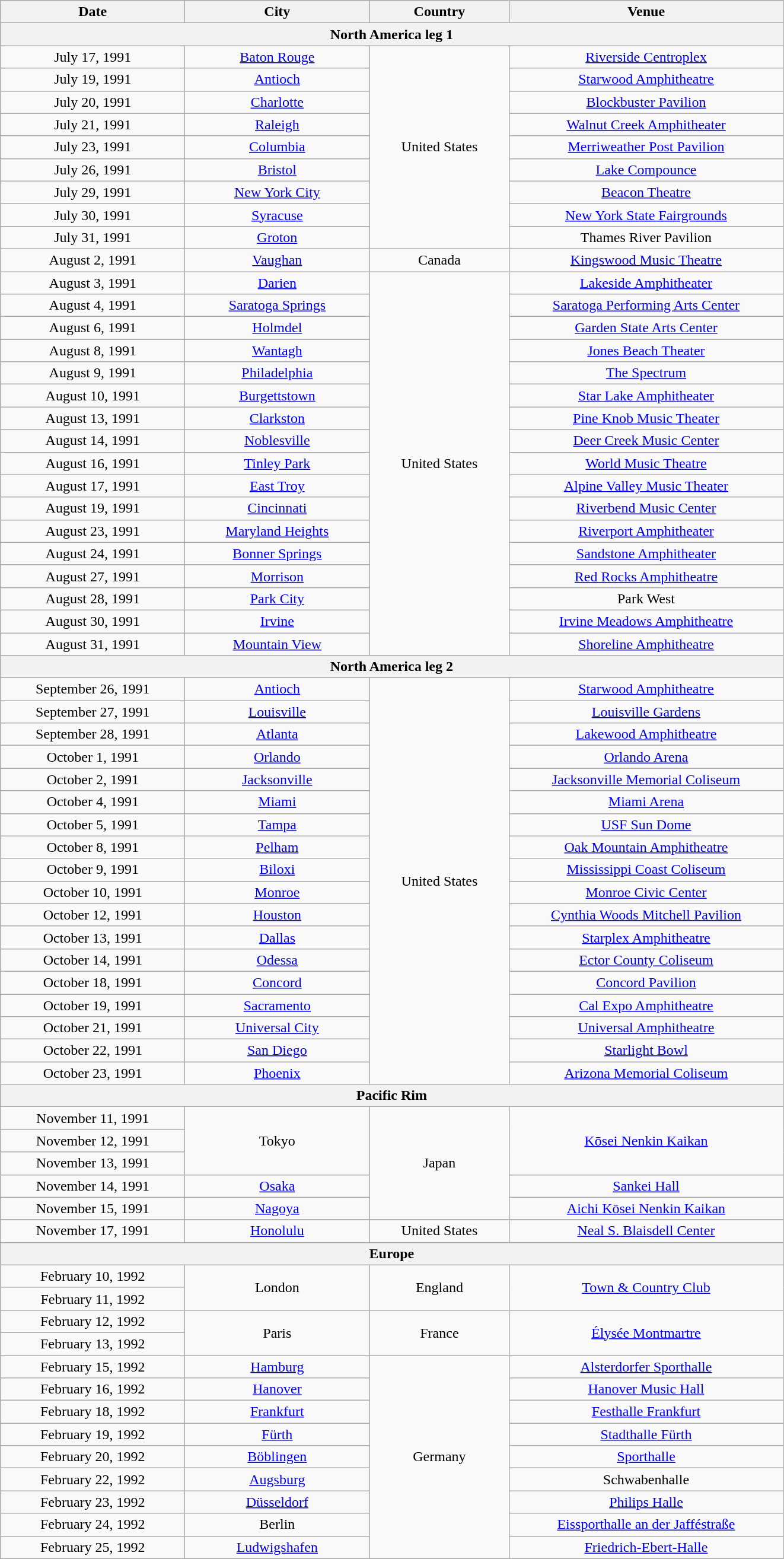<table class="wikitable" style="text-align:center;">
<tr>
<th width="200">Date</th>
<th width="200">City</th>
<th width="150">Country</th>
<th width="300">Venue</th>
</tr>
<tr>
<th colspan="4">North America leg 1</th>
</tr>
<tr>
<td>July 17, 1991</td>
<td><a href='#'>Baton Rouge</a></td>
<td rowspan="9">United States</td>
<td><a href='#'>Riverside Centroplex</a></td>
</tr>
<tr>
<td>July 19, 1991</td>
<td><a href='#'>Antioch</a></td>
<td><a href='#'>Starwood Amphitheatre</a></td>
</tr>
<tr>
<td>July 20, 1991</td>
<td><a href='#'>Charlotte</a></td>
<td><a href='#'>Blockbuster Pavilion</a></td>
</tr>
<tr>
<td>July 21, 1991</td>
<td><a href='#'>Raleigh</a></td>
<td><a href='#'>Walnut Creek Amphitheater</a></td>
</tr>
<tr>
<td>July 23, 1991</td>
<td><a href='#'>Columbia</a></td>
<td><a href='#'>Merriweather Post Pavilion</a></td>
</tr>
<tr>
<td>July 26, 1991</td>
<td><a href='#'>Bristol</a></td>
<td><a href='#'>Lake Compounce</a></td>
</tr>
<tr>
<td>July 29, 1991</td>
<td><a href='#'>New York City</a></td>
<td><a href='#'>Beacon Theatre</a></td>
</tr>
<tr>
<td>July 30, 1991</td>
<td><a href='#'>Syracuse</a></td>
<td><a href='#'>New York State Fairgrounds</a></td>
</tr>
<tr>
<td>July 31, 1991</td>
<td><a href='#'>Groton</a></td>
<td>Thames River Pavilion</td>
</tr>
<tr>
<td>August 2, 1991</td>
<td><a href='#'>Vaughan</a></td>
<td>Canada</td>
<td><a href='#'>Kingswood Music Theatre</a></td>
</tr>
<tr>
<td>August 3, 1991</td>
<td><a href='#'>Darien</a></td>
<td rowspan="17">United States</td>
<td><a href='#'>Lakeside Amphitheater</a></td>
</tr>
<tr>
<td>August 4, 1991</td>
<td><a href='#'>Saratoga Springs</a></td>
<td><a href='#'>Saratoga Performing Arts Center</a></td>
</tr>
<tr>
<td>August 6, 1991</td>
<td><a href='#'>Holmdel</a></td>
<td><a href='#'>Garden State Arts Center</a></td>
</tr>
<tr>
<td>August 8, 1991</td>
<td><a href='#'>Wantagh</a></td>
<td><a href='#'>Jones Beach Theater</a></td>
</tr>
<tr>
<td>August 9, 1991</td>
<td><a href='#'>Philadelphia</a></td>
<td><a href='#'>The Spectrum</a></td>
</tr>
<tr>
<td>August 10, 1991</td>
<td><a href='#'>Burgettstown</a></td>
<td><a href='#'>Star Lake Amphitheater</a></td>
</tr>
<tr>
<td>August 13, 1991</td>
<td><a href='#'>Clarkston</a></td>
<td><a href='#'>Pine Knob Music Theater</a></td>
</tr>
<tr>
<td>August 14, 1991</td>
<td><a href='#'>Noblesville</a></td>
<td><a href='#'>Deer Creek Music Center</a></td>
</tr>
<tr>
<td>August 16, 1991</td>
<td><a href='#'>Tinley Park</a></td>
<td><a href='#'>World Music Theatre</a></td>
</tr>
<tr>
<td>August 17, 1991</td>
<td><a href='#'>East Troy</a></td>
<td><a href='#'>Alpine Valley Music Theater</a></td>
</tr>
<tr>
<td>August 19, 1991</td>
<td><a href='#'>Cincinnati</a></td>
<td><a href='#'>Riverbend Music Center</a></td>
</tr>
<tr>
<td>August 23, 1991</td>
<td><a href='#'>Maryland Heights</a></td>
<td><a href='#'>Riverport Amphitheater</a></td>
</tr>
<tr>
<td>August 24, 1991</td>
<td><a href='#'>Bonner Springs</a></td>
<td><a href='#'>Sandstone Amphitheater</a></td>
</tr>
<tr>
<td>August 27, 1991</td>
<td><a href='#'>Morrison</a></td>
<td><a href='#'>Red Rocks Amphitheatre</a></td>
</tr>
<tr>
<td>August 28, 1991</td>
<td><a href='#'>Park City</a></td>
<td>Park West</td>
</tr>
<tr>
<td>August 30, 1991</td>
<td><a href='#'>Irvine</a></td>
<td><a href='#'>Irvine Meadows Amphitheatre</a></td>
</tr>
<tr>
<td>August 31, 1991</td>
<td><a href='#'>Mountain View</a></td>
<td><a href='#'>Shoreline Amphitheatre</a></td>
</tr>
<tr>
<th colspan="4">North America leg 2</th>
</tr>
<tr>
<td>September 26, 1991</td>
<td><a href='#'>Antioch</a></td>
<td rowspan="18">United States</td>
<td><a href='#'>Starwood Amphitheatre</a></td>
</tr>
<tr>
<td>September 27, 1991</td>
<td><a href='#'>Louisville</a></td>
<td><a href='#'>Louisville Gardens</a></td>
</tr>
<tr>
<td>September 28, 1991</td>
<td><a href='#'>Atlanta</a></td>
<td><a href='#'>Lakewood Amphitheatre</a></td>
</tr>
<tr>
<td>October 1, 1991</td>
<td><a href='#'>Orlando</a></td>
<td><a href='#'>Orlando Arena</a></td>
</tr>
<tr>
<td>October 2, 1991</td>
<td><a href='#'>Jacksonville</a></td>
<td><a href='#'>Jacksonville Memorial Coliseum</a></td>
</tr>
<tr>
<td>October 4, 1991</td>
<td><a href='#'>Miami</a></td>
<td><a href='#'>Miami Arena</a></td>
</tr>
<tr>
<td>October 5, 1991</td>
<td><a href='#'>Tampa</a></td>
<td><a href='#'>USF Sun Dome</a></td>
</tr>
<tr>
<td>October 8, 1991</td>
<td><a href='#'>Pelham</a></td>
<td><a href='#'>Oak Mountain Amphitheatre</a></td>
</tr>
<tr>
<td>October 9, 1991</td>
<td><a href='#'>Biloxi</a></td>
<td><a href='#'>Mississippi Coast Coliseum</a></td>
</tr>
<tr>
<td>October 10, 1991</td>
<td><a href='#'>Monroe</a></td>
<td><a href='#'>Monroe Civic Center</a></td>
</tr>
<tr>
<td>October 12, 1991</td>
<td><a href='#'>Houston</a></td>
<td><a href='#'>Cynthia Woods Mitchell Pavilion</a></td>
</tr>
<tr>
<td>October 13, 1991</td>
<td><a href='#'>Dallas</a></td>
<td><a href='#'>Starplex Amphitheatre</a></td>
</tr>
<tr>
<td>October 14, 1991</td>
<td><a href='#'>Odessa</a></td>
<td><a href='#'>Ector County Coliseum</a></td>
</tr>
<tr>
<td>October 18, 1991</td>
<td><a href='#'>Concord</a></td>
<td><a href='#'>Concord Pavilion</a></td>
</tr>
<tr>
<td>October 19, 1991</td>
<td><a href='#'>Sacramento</a></td>
<td><a href='#'>Cal Expo Amphitheatre</a></td>
</tr>
<tr>
<td>October 21, 1991</td>
<td><a href='#'>Universal City</a></td>
<td><a href='#'>Universal Amphitheatre</a></td>
</tr>
<tr>
<td>October 22, 1991</td>
<td><a href='#'>San Diego</a></td>
<td><a href='#'>Starlight Bowl</a></td>
</tr>
<tr>
<td>October 23, 1991</td>
<td><a href='#'>Phoenix</a></td>
<td><a href='#'>Arizona Memorial Coliseum</a></td>
</tr>
<tr>
<th colspan="4">Pacific Rim</th>
</tr>
<tr>
<td>November 11, 1991</td>
<td rowspan="3">Tokyo</td>
<td rowspan="5">Japan</td>
<td rowspan="3"><a href='#'>Kōsei Nenkin Kaikan</a></td>
</tr>
<tr>
<td>November 12, 1991</td>
</tr>
<tr>
<td>November 13, 1991</td>
</tr>
<tr>
<td>November 14, 1991</td>
<td><a href='#'>Osaka</a></td>
<td><a href='#'>Sankei Hall</a></td>
</tr>
<tr>
<td>November 15, 1991</td>
<td><a href='#'>Nagoya</a></td>
<td><a href='#'>Aichi Kōsei Nenkin Kaikan</a></td>
</tr>
<tr>
<td>November 17, 1991</td>
<td><a href='#'>Honolulu</a></td>
<td>United States</td>
<td><a href='#'>Neal S. Blaisdell Center</a></td>
</tr>
<tr>
<th colspan="4">Europe</th>
</tr>
<tr>
<td>February 10, 1992</td>
<td rowspan="2">London</td>
<td rowspan="2">England</td>
<td rowspan="2"><a href='#'>Town & Country Club</a></td>
</tr>
<tr>
<td>February 11, 1992</td>
</tr>
<tr>
<td>February 12, 1992</td>
<td rowspan="2">Paris</td>
<td rowspan="2">France</td>
<td rowspan="2"><a href='#'>Élysée Montmartre</a></td>
</tr>
<tr>
<td>February 13, 1992</td>
</tr>
<tr>
<td>February 15, 1992</td>
<td><a href='#'>Hamburg</a></td>
<td rowspan="9">Germany</td>
<td><a href='#'>Alsterdorfer Sporthalle</a></td>
</tr>
<tr>
<td>February 16, 1992</td>
<td><a href='#'>Hanover</a></td>
<td><a href='#'>Hanover Music Hall</a></td>
</tr>
<tr>
<td>February 18, 1992</td>
<td><a href='#'>Frankfurt</a></td>
<td><a href='#'>Festhalle Frankfurt</a></td>
</tr>
<tr>
<td>February 19, 1992</td>
<td><a href='#'>Fürth</a></td>
<td><a href='#'>Stadthalle Fürth</a></td>
</tr>
<tr>
<td>February 20, 1992</td>
<td><a href='#'>Böblingen</a></td>
<td><a href='#'>Sporthalle</a></td>
</tr>
<tr>
<td>February 22, 1992</td>
<td><a href='#'>Augsburg</a></td>
<td>Schwabenhalle</td>
</tr>
<tr>
<td>February 23, 1992</td>
<td><a href='#'>Düsseldorf</a></td>
<td><a href='#'>Philips Halle</a></td>
</tr>
<tr>
<td>February 24, 1992</td>
<td>Berlin</td>
<td><a href='#'>Eissporthalle an der Jafféstraße</a></td>
</tr>
<tr>
<td>February 25, 1992</td>
<td><a href='#'>Ludwigshafen</a></td>
<td><a href='#'>Friedrich-Ebert-Halle</a></td>
</tr>
</table>
